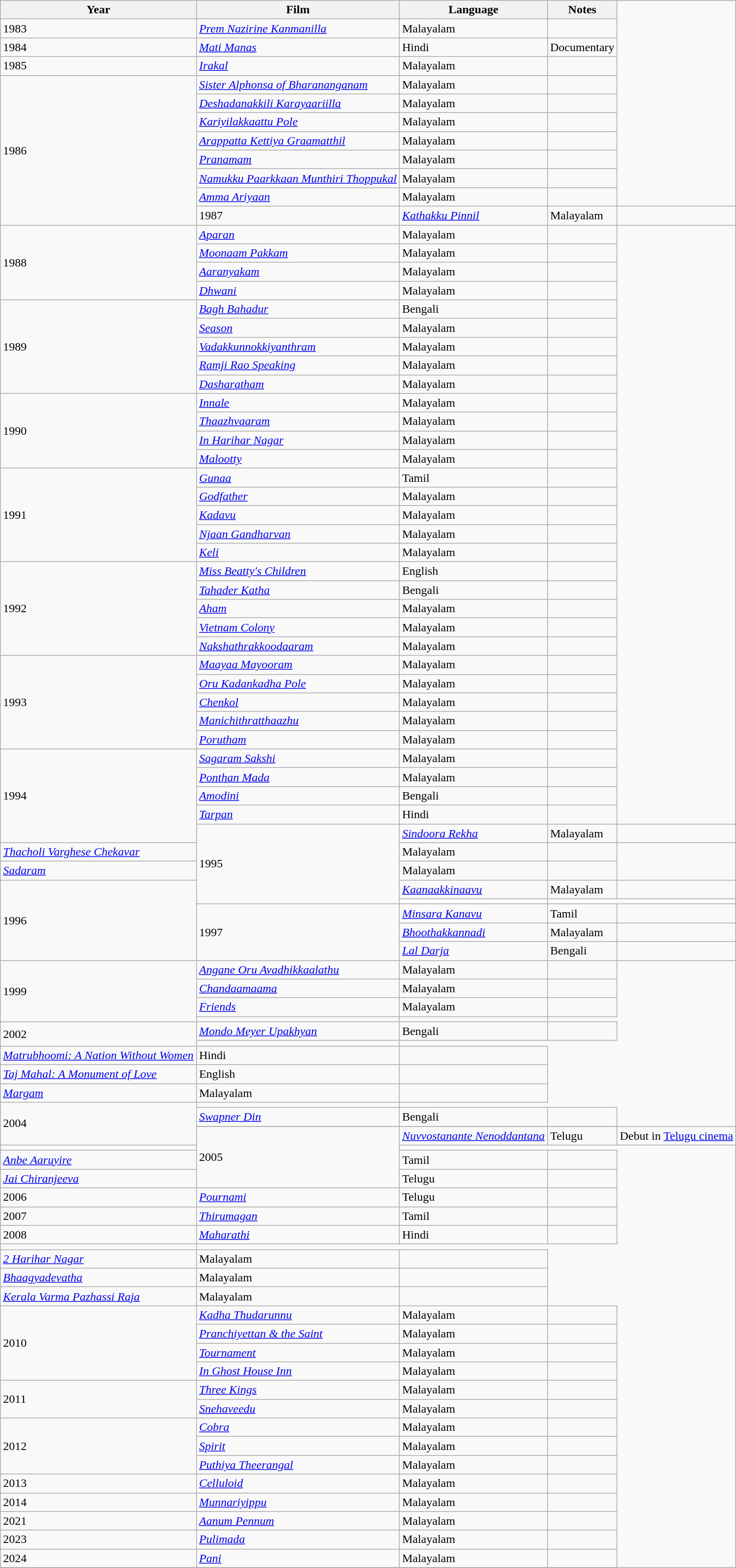<table class="wikitable sortable">
<tr>
<th>Year</th>
<th>Film</th>
<th>Language</th>
<th>Notes</th>
</tr>
<tr>
<td>1983</td>
<td><em><a href='#'>Prem Nazirine Kanmanilla</a></em></td>
<td>Malayalam</td>
<td></td>
</tr>
<tr>
<td>1984</td>
<td><em><a href='#'>Mati Manas</a></em></td>
<td>Hindi</td>
<td>Documentary</td>
</tr>
<tr>
<td>1985</td>
<td><em><a href='#'>Irakal</a></em></td>
<td>Malayalam</td>
<td></td>
</tr>
<tr>
<td rowspan="8">1986</td>
<td><em><a href='#'>Sister Alphonsa of Bharananganam</a></em></td>
<td>Malayalam</td>
<td></td>
</tr>
<tr>
<td><em><a href='#'>Deshadanakkili Karayaariilla</a></em></td>
<td>Malayalam</td>
<td></td>
</tr>
<tr>
<td><a href='#'><em>Kariyilakkaattu Pole</em></a></td>
<td>Malayalam</td>
<td></td>
</tr>
<tr>
<td><a href='#'><em>Arappatta Kettiya Graamatthil</em></a></td>
<td>Malayalam</td>
<td></td>
</tr>
<tr>
<td><em><a href='#'>Pranamam</a></em></td>
<td>Malayalam</td>
<td></td>
</tr>
<tr>
<td><a href='#'><em>Namukku Paarkkaan Munthiri Thoppukal</em></a></td>
<td>Malayalam</td>
<td></td>
</tr>
<tr>
<td><a href='#'><em>Amma Ariyaan</em></a></td>
<td>Malayalam</td>
<td></td>
</tr>
<tr>
<td>1987</td>
<td><em><a href='#'>Kathakku Pinnil</a></em></td>
<td>Malayalam</td>
<td></td>
</tr>
<tr>
<td rowspan="4">1988</td>
<td><a href='#'><em>Aparan</em></a></td>
<td>Malayalam</td>
<td></td>
</tr>
<tr>
<td><a href='#'><em>Moonaam Pakkam</em></a></td>
<td>Malayalam</td>
<td></td>
</tr>
<tr>
<td><a href='#'><em>Aaranyakam</em></a></td>
<td>Malayalam</td>
<td></td>
</tr>
<tr>
<td><em><a href='#'>Dhwani</a></em></td>
<td>Malayalam</td>
<td></td>
</tr>
<tr>
<td rowspan="5">1989</td>
<td><em><a href='#'>Bagh Bahadur</a></em></td>
<td>Bengali</td>
<td></td>
</tr>
<tr>
<td><a href='#'><em>Season</em></a></td>
<td>Malayalam</td>
<td></td>
</tr>
<tr>
<td><a href='#'><em>Vadakkunnokkiyanthram</em></a></td>
<td>Malayalam</td>
<td></td>
</tr>
<tr>
<td><em><a href='#'>Ramji Rao Speaking</a></em></td>
<td>Malayalam</td>
<td></td>
</tr>
<tr>
<td><em><a href='#'>Dasharatham</a></em></td>
<td>Malayalam</td>
<td></td>
</tr>
<tr>
<td rowspan="4">1990</td>
<td><em><a href='#'>Innale</a></em></td>
<td>Malayalam</td>
<td></td>
</tr>
<tr>
<td><a href='#'><em>Thaazhvaaram</em></a></td>
<td>Malayalam</td>
<td></td>
</tr>
<tr>
<td><em><a href='#'>In Harihar Nagar</a></em></td>
<td>Malayalam</td>
<td></td>
</tr>
<tr>
<td><em><a href='#'>Malootty</a></em></td>
<td>Malayalam</td>
<td></td>
</tr>
<tr>
<td rowspan="5">1991</td>
<td><em><a href='#'>Gunaa</a></em></td>
<td>Tamil</td>
<td></td>
</tr>
<tr>
<td><a href='#'><em>Godfather</em></a></td>
<td>Malayalam</td>
<td></td>
</tr>
<tr>
<td><a href='#'><em>Kadavu</em></a></td>
<td>Malayalam</td>
<td></td>
</tr>
<tr>
<td><a href='#'><em>Njaan Gandharvan</em></a></td>
<td>Malayalam</td>
<td></td>
</tr>
<tr>
<td><a href='#'><em>Keli</em></a></td>
<td>Malayalam</td>
<td></td>
</tr>
<tr>
<td rowspan="5">1992</td>
<td><em><a href='#'>Miss Beatty's Children</a></em></td>
<td>English</td>
<td></td>
</tr>
<tr>
<td><em><a href='#'>Tahader Katha</a></em></td>
<td>Bengali</td>
<td></td>
</tr>
<tr>
<td><a href='#'><em>Aham</em></a></td>
<td>Malayalam</td>
<td></td>
</tr>
<tr>
<td><em><a href='#'>Vietnam Colony</a></em></td>
<td>Malayalam</td>
<td></td>
</tr>
<tr>
<td><em><a href='#'>Nakshathrakkoodaaram</a></em></td>
<td>Malayalam</td>
<td></td>
</tr>
<tr>
<td rowspan="5">1993</td>
<td><a href='#'><em>Maayaa Mayooram</em></a></td>
<td>Malayalam</td>
<td></td>
</tr>
<tr>
<td><a href='#'><em>Oru Kadankadha Pole</em></a></td>
<td>Malayalam</td>
<td></td>
</tr>
<tr>
<td><em><a href='#'>Chenkol</a></em></td>
<td>Malayalam</td>
<td></td>
</tr>
<tr>
<td><a href='#'><em>Manichithratthaazhu</em></a></td>
<td>Malayalam</td>
<td></td>
</tr>
<tr>
<td><em><a href='#'>Porutham</a></em></td>
<td>Malayalam</td>
<td></td>
</tr>
<tr>
<td rowspan="5">1994</td>
<td><em><a href='#'>Sagaram Sakshi</a></em></td>
<td>Malayalam</td>
<td></td>
</tr>
<tr>
<td><em><a href='#'>Ponthan Mada</a></em></td>
<td>Malayalam</td>
<td></td>
</tr>
<tr>
<td><em><a href='#'>Amodini</a></em></td>
<td>Bengali</td>
<td></td>
</tr>
<tr>
<td><em><a href='#'>Tarpan</a></em></td>
<td>Hindi</td>
<td></td>
</tr>
<tr>
<td rowspan="5">1995</td>
<td><em><a href='#'>Sindoora Rekha</a></em></td>
<td>Malayalam</td>
<td></td>
</tr>
<tr>
<td><em><a href='#'>Thacholi Varghese Chekavar</a></em></td>
<td>Malayalam</td>
<td></td>
</tr>
<tr>
<td><em><a href='#'>Sadaram</a></em></td>
<td>Malayalam</td>
<td></td>
</tr>
<tr>
<td rowspan="5">1996</td>
<td><em><a href='#'>Kaanaakkinaavu</a></em></td>
<td>Malayalam</td>
<td></td>
</tr>
<tr>
<td></td>
</tr>
<tr>
<td rowspan="3">1997</td>
<td><em><a href='#'>Minsara Kanavu</a></em></td>
<td>Tamil</td>
<td></td>
</tr>
<tr>
<td><em><a href='#'>Bhoothakkannadi</a></em></td>
<td>Malayalam</td>
<td></td>
</tr>
<tr>
<td><em><a href='#'>Lal Darja</a></em></td>
<td>Bengali</td>
<td></td>
</tr>
<tr>
<td rowspan="4">1999</td>
<td><a href='#'><em>Angane Oru Avadhikkaalathu</em></a></td>
<td>Malayalam</td>
<td></td>
</tr>
<tr>
<td><a href='#'><em>Chandaamaama</em></a></td>
<td>Malayalam</td>
<td></td>
</tr>
<tr>
<td><em><a href='#'>Friends</a></em></td>
<td>Malayalam</td>
<td></td>
</tr>
<tr>
<td></td>
<td></td>
</tr>
<tr>
<td rowspan="2">2002</td>
<td><em><a href='#'>Mondo Meyer Upakhyan</a></em></td>
<td>Bengali</td>
<td></td>
</tr>
<tr>
<td></td>
</tr>
<tr>
<td><a href='#'><em>Matrubhoomi: A Nation Without Women</em></a></td>
<td>Hindi</td>
<td></td>
</tr>
<tr>
<td><em><a href='#'>Taj Mahal: A Monument of Love</a></em></td>
<td>English</td>
<td></td>
</tr>
<tr>
<td><a href='#'><em>Margam</em></a></td>
<td>Malayalam</td>
<td></td>
</tr>
<tr>
<td rowspan="4">2004</td>
<td></td>
</tr>
<tr>
<td><em><a href='#'>Swapner Din</a></em></td>
<td>Bengali</td>
<td></td>
</tr>
<tr>
</tr>
<tr>
<td rowspan="4">2005</td>
<td><em><a href='#'>Nuvvostanante Nenoddantana</a></em></td>
<td>Telugu</td>
<td>Debut in <a href='#'>Telugu cinema</a></td>
</tr>
<tr>
<td></td>
</tr>
<tr>
<td><em><a href='#'>Anbe Aaruyire</a></em></td>
<td>Tamil</td>
<td></td>
</tr>
<tr>
<td><em><a href='#'>Jai Chiranjeeva</a></em></td>
<td>Telugu</td>
<td></td>
</tr>
<tr>
<td>2006</td>
<td><em><a href='#'>Pournami</a></em></td>
<td>Telugu</td>
<td></td>
</tr>
<tr>
<td>2007</td>
<td><em><a href='#'>Thirumagan</a></em></td>
<td>Tamil</td>
<td></td>
</tr>
<tr>
<td>2008</td>
<td><em><a href='#'>Maharathi</a></em></td>
<td>Hindi</td>
<td></td>
</tr>
<tr>
<td></td>
</tr>
<tr>
<td><em><a href='#'>2 Harihar Nagar</a></em></td>
<td>Malayalam</td>
<td></td>
</tr>
<tr>
<td><a href='#'><em>Bhaagyadevatha</em></a></td>
<td>Malayalam</td>
<td></td>
</tr>
<tr>
<td><em><a href='#'>Kerala Varma Pazhassi Raja</a></em></td>
<td>Malayalam</td>
<td></td>
</tr>
<tr>
<td rowspan="4">2010</td>
<td><em><a href='#'>Kadha Thudarunnu</a></em></td>
<td>Malayalam</td>
<td></td>
</tr>
<tr>
<td><em><a href='#'>Pranchiyettan & the Saint</a></em></td>
<td>Malayalam</td>
<td></td>
</tr>
<tr>
<td><a href='#'><em>Tournament</em></a></td>
<td>Malayalam</td>
<td></td>
</tr>
<tr>
<td><em><a href='#'>In Ghost House Inn</a></em></td>
<td>Malayalam</td>
<td></td>
</tr>
<tr>
<td rowspan="2">2011</td>
<td><a href='#'><em>Three Kings</em></a></td>
<td>Malayalam</td>
<td></td>
</tr>
<tr>
<td><em><a href='#'>Snehaveedu</a></em></td>
<td>Malayalam</td>
<td></td>
</tr>
<tr>
<td rowspan="3">2012</td>
<td><a href='#'><em>Cobra</em></a></td>
<td>Malayalam</td>
<td></td>
</tr>
<tr>
<td><a href='#'><em>Spirit</em></a></td>
<td>Malayalam</td>
<td></td>
</tr>
<tr>
<td><em><a href='#'>Puthiya Theerangal</a></em></td>
<td>Malayalam</td>
<td></td>
</tr>
<tr>
<td>2013</td>
<td><a href='#'><em>Celluloid</em></a></td>
<td>Malayalam</td>
<td></td>
</tr>
<tr>
<td>2014</td>
<td><em><a href='#'>Munnariyippu</a></em></td>
<td>Malayalam</td>
<td></td>
</tr>
<tr>
<td>2021</td>
<td><em><a href='#'>Aanum Pennum</a></em></td>
<td>Malayalam</td>
<td></td>
</tr>
<tr>
<td>2023</td>
<td><em><a href='#'>Pulimada</a></em></td>
<td>Malayalam</td>
<td></td>
</tr>
<tr>
<td>2024</td>
<td><em><a href='#'>Pani</a></em></td>
<td>Malayalam</td>
<td></td>
</tr>
<tr>
</tr>
</table>
